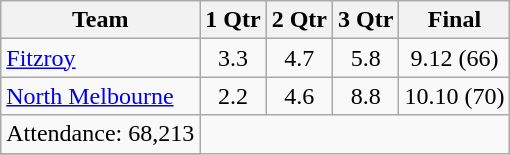<table class="wikitable">
<tr>
<th>Team</th>
<th>1 Qtr</th>
<th>2 Qtr</th>
<th>3 Qtr</th>
<th>Final</th>
</tr>
<tr>
<td><a href='#'>Fitzroy</a></td>
<td align=center>3.3</td>
<td align=center>4.7</td>
<td align=center>5.8</td>
<td align=center>9.12 (66)</td>
</tr>
<tr>
<td><a href='#'>North Melbourne</a></td>
<td align=center>2.2</td>
<td align=center>4.6</td>
<td align=center>8.8</td>
<td align=center>10.10 (70)</td>
</tr>
<tr>
<td align=center>Attendance: 68,213</td>
</tr>
<tr>
</tr>
</table>
